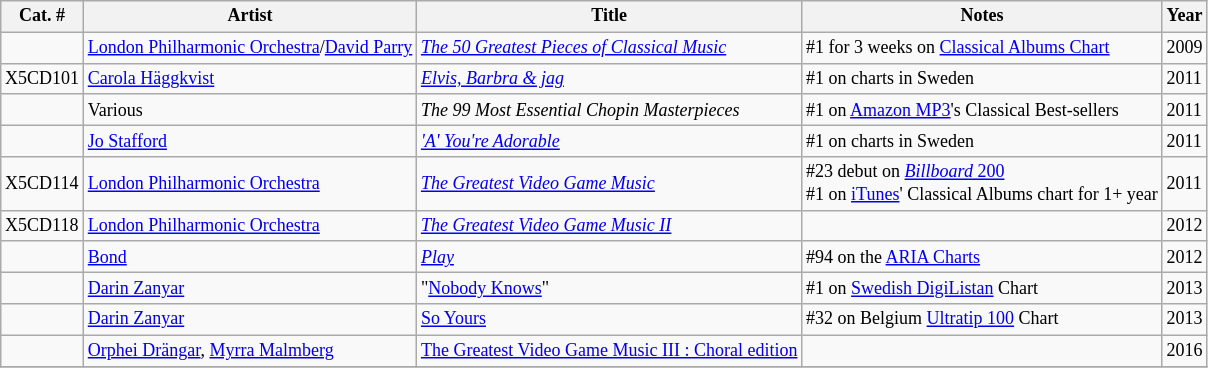<table class="sortable wikitable" style="font-size:9pt">
<tr>
<th>Cat. #</th>
<th>Artist</th>
<th>Title</th>
<th>Notes</th>
<th>Year</th>
</tr>
<tr>
<td></td>
<td><a href='#'>London Philharmonic Orchestra</a>/<a href='#'>David Parry</a></td>
<td><em><a href='#'>The 50 Greatest Pieces of Classical Music</a></em></td>
<td>#1 for 3 weeks on <a href='#'>Classical Albums Chart</a></td>
<td>2009</td>
</tr>
<tr>
<td>X5CD101</td>
<td><a href='#'>Carola Häggkvist</a></td>
<td><em><a href='#'>Elvis, Barbra & jag</a></em></td>
<td>#1 on charts in Sweden</td>
<td>2011</td>
</tr>
<tr>
<td></td>
<td>Various</td>
<td><em>The 99 Most Essential Chopin Masterpieces</em></td>
<td>#1 on <a href='#'>Amazon MP3</a>'s Classical Best-sellers</td>
<td>2011</td>
</tr>
<tr>
<td></td>
<td><a href='#'>Jo Stafford</a></td>
<td><em><a href='#'>'A' You're Adorable</a></em></td>
<td>#1 on charts in Sweden</td>
<td>2011</td>
</tr>
<tr>
<td>X5CD114</td>
<td><a href='#'>London Philharmonic Orchestra</a></td>
<td><em><a href='#'>The Greatest Video Game Music</a></em></td>
<td>#23 debut on <a href='#'><em>Billboard</em> 200</a><br>#1 on <a href='#'>iTunes</a>' Classical Albums chart for 1+ year</td>
<td>2011</td>
</tr>
<tr>
<td>X5CD118</td>
<td><a href='#'>London Philharmonic Orchestra</a></td>
<td><em><a href='#'>The Greatest Video Game Music II</a></em></td>
<td></td>
<td>2012</td>
</tr>
<tr>
<td></td>
<td><a href='#'>Bond</a></td>
<td><em><a href='#'>Play</a></em></td>
<td>#94 on the <a href='#'>ARIA Charts</a></td>
<td>2012</td>
</tr>
<tr>
<td></td>
<td><a href='#'>Darin Zanyar</a></td>
<td>"<a href='#'>Nobody Knows</a>"</td>
<td>#1 on <a href='#'>Swedish DigiListan</a> Chart</td>
<td>2013</td>
</tr>
<tr>
<td></td>
<td><a href='#'>Darin Zanyar</a></td>
<td><a href='#'>So Yours</a></td>
<td>#32 on Belgium <a href='#'>Ultratip 100</a> Chart</td>
<td>2013</td>
</tr>
<tr>
<td></td>
<td><a href='#'>Orphei Drängar</a>, <a href='#'>Myrra Malmberg</a></td>
<td><a href='#'>The Greatest Video Game Music III : Choral edition</a></td>
<td></td>
<td>2016</td>
</tr>
<tr>
</tr>
</table>
